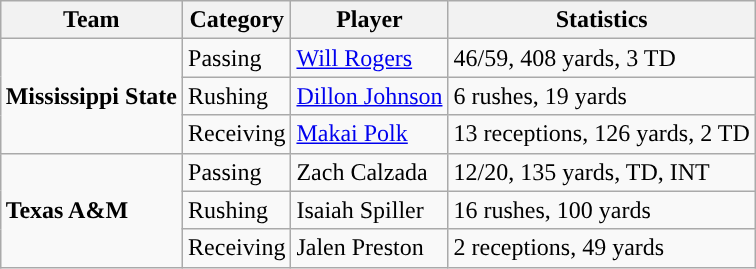<table class="wikitable" style="float: right;">
<tr>
<th>Team</th>
<th>Category</th>
<th>Player</th>
<th>Statistics</th>
</tr>
<tr>
<td rowspan=3><strong>Mississippi State</strong></td>
<td>Passing</td>
<td><a href='#'>Will Rogers</a></td>
<td>46/59, 408 yards, 3 TD</td>
</tr>
<tr>
<td>Rushing</td>
<td><a href='#'>Dillon Johnson</a></td>
<td>6 rushes, 19 yards</td>
</tr>
<tr>
<td>Receiving</td>
<td><a href='#'>Makai Polk</a></td>
<td>13 receptions, 126 yards, 2 TD</td>
</tr>
<tr>
<td rowspan=3><strong>Texas A&M</strong></td>
<td>Passing</td>
<td>Zach Calzada</td>
<td>12/20, 135 yards, TD, INT</td>
</tr>
<tr>
<td>Rushing</td>
<td>Isaiah Spiller</td>
<td>16 rushes, 100 yards</td>
</tr>
<tr>
<td>Receiving</td>
<td>Jalen Preston</td>
<td>2 receptions, 49 yards</td>
</tr>
</table>
